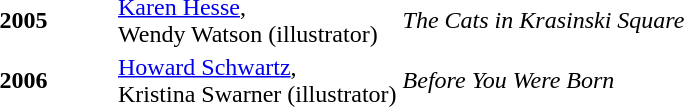<table>
<tr>
<td width=75><strong>2005</strong></td>
<td><a href='#'>Karen Hesse</a>, <br>Wendy Watson (illustrator)</td>
<td><em>The Cats in Krasinski Square</em></td>
</tr>
<tr>
<td><strong>2006</strong></td>
<td><a href='#'>Howard Schwartz</a>, <br>Kristina Swarner (illustrator)</td>
<td><em>Before You Were Born</em> </td>
<td></td>
</tr>
</table>
